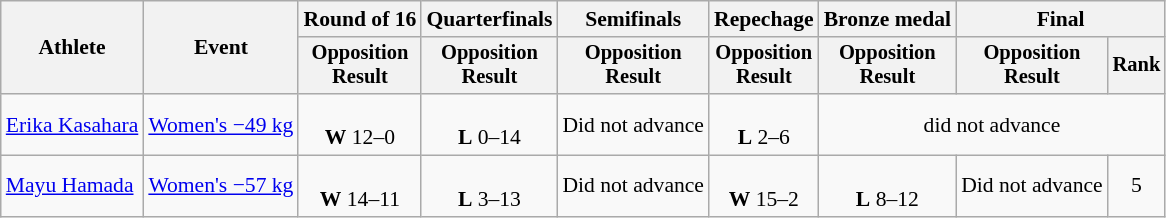<table class="wikitable" style="font-size:90%">
<tr>
<th rowspan="2">Athlete</th>
<th rowspan="2">Event</th>
<th>Round of 16</th>
<th>Quarterfinals</th>
<th>Semifinals</th>
<th>Repechage</th>
<th>Bronze medal</th>
<th colspan=2>Final</th>
</tr>
<tr style="font-size:95%">
<th>Opposition<br>Result</th>
<th>Opposition<br>Result</th>
<th>Opposition<br>Result</th>
<th>Opposition<br>Result</th>
<th>Opposition<br>Result</th>
<th>Opposition<br>Result</th>
<th>Rank</th>
</tr>
<tr align=center>
<td align=left><a href='#'>Erika Kasahara</a></td>
<td align=left><a href='#'>Women's −49 kg</a></td>
<td><br><strong>W</strong> 12–0 </td>
<td><br><strong>L</strong> 0–14 </td>
<td>Did not advance</td>
<td><br><strong>L</strong> 2–6</td>
<td colspan=3>did not advance</td>
</tr>
<tr align=center>
<td align=left><a href='#'>Mayu Hamada</a></td>
<td align=left><a href='#'>Women's −57 kg</a></td>
<td><br><strong>W</strong> 14–11</td>
<td><br><strong>L</strong> 3–13</td>
<td>Did not advance</td>
<td><br><strong>W</strong> 15–2 </td>
<td><br><strong>L</strong> 8–12</td>
<td>Did not advance</td>
<td>5</td>
</tr>
</table>
